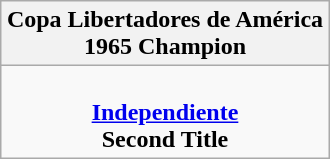<table class="wikitable" style="text-align: center; margin: 0 auto;">
<tr>
<th>Copa Libertadores de América<br>1965 Champion</th>
</tr>
<tr>
<td><br><strong><a href='#'>Independiente</a></strong><br><strong>Second Title</strong></td>
</tr>
</table>
